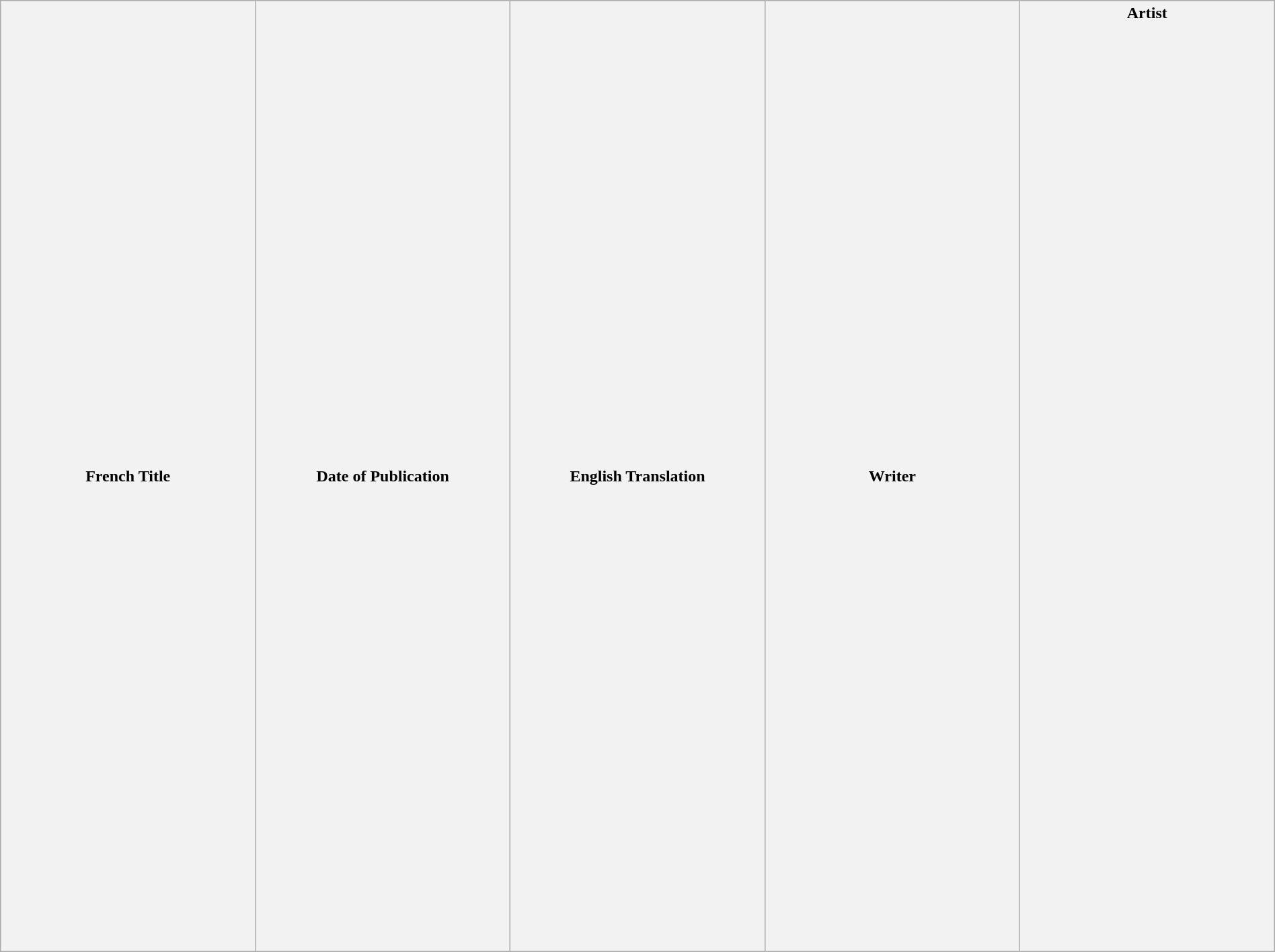<table class="wikitable plainrowheaders" style="width:100%; margin:auto;">
<tr>
<th width="120">French Title</th>
<th width="120">Date of Publication</th>
<th width="120">English Translation</th>
<th width="120">Writer</th>
<th width="120">Artist<br><br><br><br><br><br><br><br><br><br><br><br><br><br><br><br><br><br><br><br><br><br><br><br><br><br><br><br><br><br><br><br><br><br><br><br><br><br><br><br><br><br><br><br><br><br><br><br><br><br><br><br></th>
</tr>
</table>
